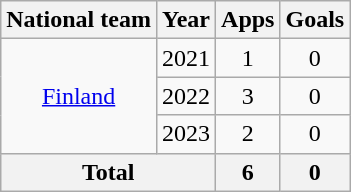<table class="wikitable" style="text-align: center;">
<tr>
<th>National team</th>
<th>Year</th>
<th>Apps</th>
<th>Goals</th>
</tr>
<tr>
<td rowspan="3"><a href='#'>Finland</a></td>
<td>2021</td>
<td>1</td>
<td>0</td>
</tr>
<tr>
<td>2022</td>
<td>3</td>
<td>0</td>
</tr>
<tr>
<td>2023</td>
<td>2</td>
<td>0</td>
</tr>
<tr>
<th colspan="2">Total</th>
<th>6</th>
<th>0</th>
</tr>
</table>
